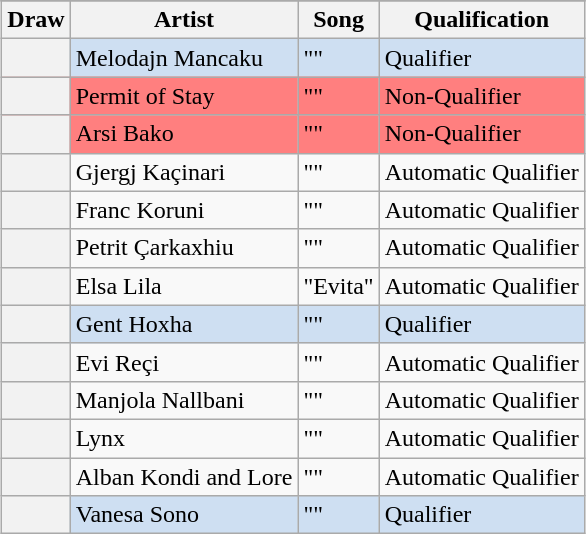<table class="sortable wikitable plainrowheaders" style="margin: 1em auto 1em auto;">
<tr>
</tr>
<tr>
<th>Draw</th>
<th>Artist</th>
<th>Song</th>
<th>Qualification</th>
</tr>
<tr style="background:#CEDFF2;">
<th scope="row"></th>
<td>Melodajn Mancaku</td>
<td>""</td>
<td>Qualifier</td>
</tr>
<tr style="background:#FF7F7F;">
<th scope="row"></th>
<td>Permit of Stay</td>
<td>""</td>
<td>Non-Qualifier</td>
</tr>
<tr style="background:#FF7F7F;">
<th scope="row"></th>
<td>Arsi Bako</td>
<td>""</td>
<td>Non-Qualifier</td>
</tr>
<tr>
<th scope="row"></th>
<td>Gjergj Kaçinari</td>
<td>""</td>
<td>Automatic Qualifier</td>
</tr>
<tr>
<th scope="row"></th>
<td>Franc Koruni</td>
<td>""</td>
<td>Automatic Qualifier</td>
</tr>
<tr>
<th scope="row"></th>
<td>Petrit Çarkaxhiu</td>
<td>""</td>
<td>Automatic Qualifier</td>
</tr>
<tr>
<th scope="row"></th>
<td>Elsa Lila</td>
<td>"Evita"</td>
<td>Automatic Qualifier</td>
</tr>
<tr style="background:#CEDFF2;">
<th scope="row"></th>
<td>Gent Hoxha</td>
<td>""</td>
<td>Qualifier</td>
</tr>
<tr>
<th scope="row"></th>
<td>Evi Reçi</td>
<td>""</td>
<td>Automatic Qualifier</td>
</tr>
<tr>
<th scope="row"></th>
<td>Manjola Nallbani</td>
<td>""</td>
<td>Automatic Qualifier</td>
</tr>
<tr>
<th scope="row"></th>
<td>Lynx</td>
<td>""</td>
<td>Automatic Qualifier</td>
</tr>
<tr>
<th scope="row"></th>
<td>Alban Kondi and Lore</td>
<td>""</td>
<td>Automatic Qualifier</td>
</tr>
<tr style="background:#CEDFF2;">
<th scope="row"></th>
<td>Vanesa Sono</td>
<td>""</td>
<td>Qualifier</td>
</tr>
</table>
